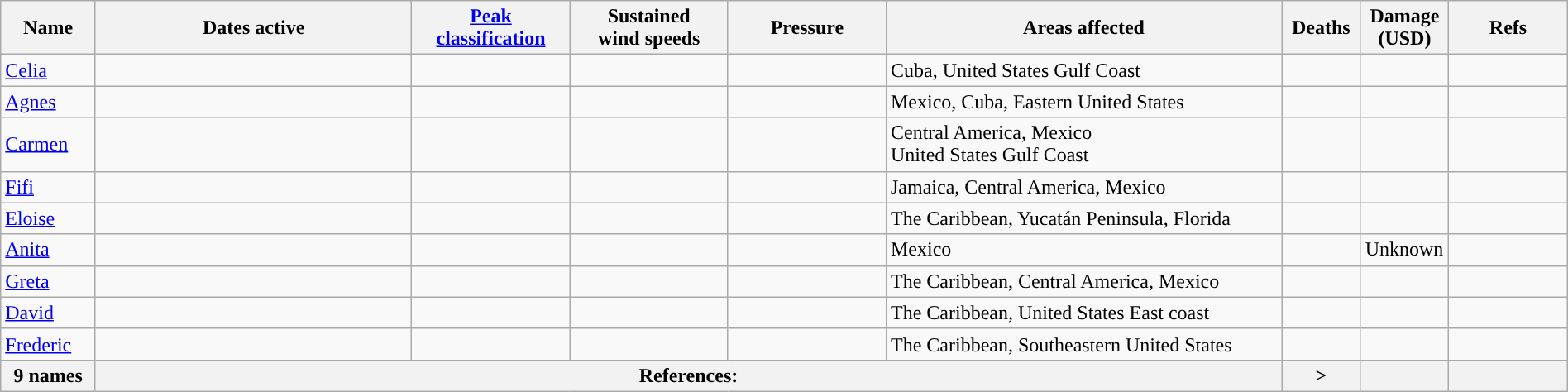<table class="wikitable sortable" width="100%">
<tr>
<th scope="col" width="6%">Name</th>
<th scope="col" width="20%">Dates active</th>
<th scope="col" width="10%"><a href='#'>Peak classification</a></th>
<th scope="col" width="10%">Sustained<br>wind speeds</th>
<th scope="col" width="10%">Pressure</th>
<th scope="col" width="25%" class="unsortable">Areas affected</th>
<th scope="col" width="5%">Deaths</th>
<th scope="col" width="5%">Damage<br>(USD)</th>
<th scope="col" width="7.5%" class="unsortable">Refs</th>
</tr>
<tr>
<td><a href='#'>Celia</a></td>
<td></td>
<td></td>
<td></td>
<td></td>
<td>Cuba, United States Gulf Coast</td>
<td></td>
<td></td>
<td></td>
</tr>
<tr>
<td><a href='#'>Agnes</a></td>
<td></td>
<td></td>
<td></td>
<td></td>
<td>Mexico, Cuba, Eastern United States</td>
<td></td>
<td></td>
<td></td>
</tr>
<tr>
<td><a href='#'>Carmen</a></td>
<td></td>
<td></td>
<td></td>
<td></td>
<td>Central America, Mexico<br>United States Gulf Coast</td>
<td></td>
<td></td>
<td></td>
</tr>
<tr>
<td><a href='#'>Fifi</a></td>
<td></td>
<td></td>
<td></td>
<td></td>
<td>Jamaica, Central America, Mexico</td>
<td></td>
<td></td>
<td></td>
</tr>
<tr>
<td><a href='#'>Eloise</a></td>
<td></td>
<td></td>
<td></td>
<td></td>
<td>The Caribbean, Yucatán Peninsula, Florida</td>
<td></td>
<td></td>
<td></td>
</tr>
<tr>
<td><a href='#'>Anita</a></td>
<td></td>
<td></td>
<td></td>
<td></td>
<td>Mexico</td>
<td></td>
<td> Unknown</td>
<td></td>
</tr>
<tr>
<td><a href='#'>Greta</a></td>
<td></td>
<td></td>
<td></td>
<td></td>
<td>The Caribbean, Central America, Mexico</td>
<td></td>
<td></td>
<td></td>
</tr>
<tr>
<td><a href='#'>David</a></td>
<td></td>
<td></td>
<td></td>
<td></td>
<td>The Caribbean, United States East coast</td>
<td></td>
<td></td>
<td></td>
</tr>
<tr>
<td><a href='#'>Frederic</a></td>
<td></td>
<td></td>
<td></td>
<td></td>
<td>The Caribbean, Southeastern United States</td>
<td></td>
<td></td>
<td></td>
</tr>
<tr class="sortbottom">
<th>9 names</th>
<th colspan=5>References:</th>
<th>></th>
<th></th>
<th></th>
</tr>
</table>
